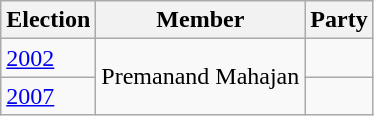<table class="wikitable sortable">
<tr>
<th>Election</th>
<th>Member</th>
<th colspan=2>Party</th>
</tr>
<tr>
<td><a href='#'>2002</a></td>
<td rowspan=2>Premanand Mahajan</td>
<td></td>
</tr>
<tr>
<td><a href='#'>2007</a></td>
</tr>
</table>
